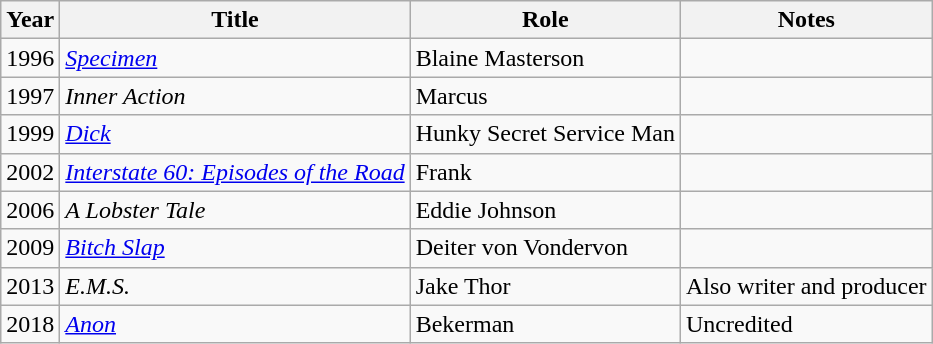<table class="wikitable sortable">
<tr>
<th>Year</th>
<th>Title</th>
<th>Role</th>
<th>Notes</th>
</tr>
<tr>
<td>1996</td>
<td><a href='#'><em>Specimen</em></a></td>
<td>Blaine Masterson</td>
<td></td>
</tr>
<tr>
<td>1997</td>
<td><em>Inner Action</em></td>
<td>Marcus</td>
<td></td>
</tr>
<tr>
<td>1999</td>
<td><a href='#'><em>Dick</em></a></td>
<td>Hunky Secret Service Man</td>
<td></td>
</tr>
<tr>
<td>2002</td>
<td><em><a href='#'>Interstate 60: Episodes of the Road</a></em></td>
<td>Frank</td>
<td></td>
</tr>
<tr>
<td>2006</td>
<td><em>A Lobster Tale</em></td>
<td>Eddie Johnson</td>
<td></td>
</tr>
<tr>
<td>2009</td>
<td><em><a href='#'>Bitch Slap</a></em></td>
<td>Deiter von Vondervon</td>
<td></td>
</tr>
<tr>
<td>2013</td>
<td><em>E.M.S.</em></td>
<td>Jake Thor</td>
<td>Also writer and producer</td>
</tr>
<tr>
<td>2018</td>
<td><a href='#'><em>Anon</em></a></td>
<td>Bekerman</td>
<td>Uncredited</td>
</tr>
</table>
